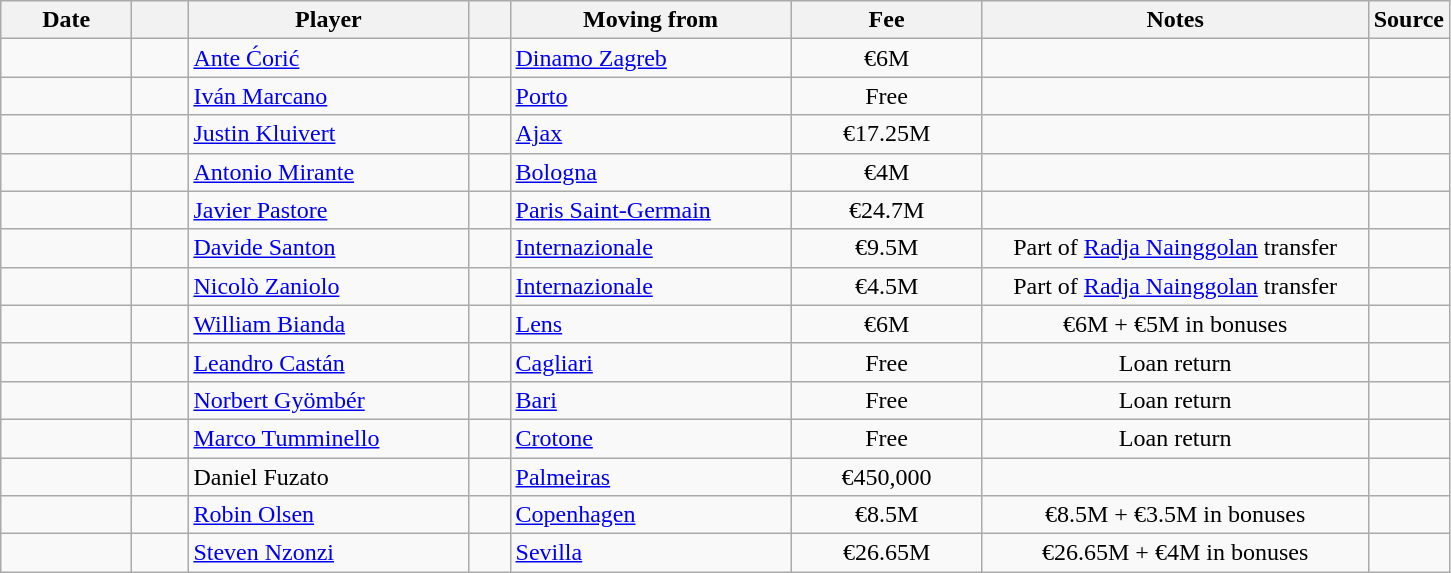<table class="wikitable sortable">
<tr>
<th style="width:80px;">Date</th>
<th style="width:30px;"></th>
<th style="width:180px;">Player</th>
<th style="width:20px;"></th>
<th style="width:180px;">Moving from</th>
<th style="width:120px;" class="unsortable">Fee</th>
<th style="width:250px;" class="unsortable">Notes</th>
<th style="width:20px;">Source</th>
</tr>
<tr>
<td></td>
<td align=center></td>
<td> <a href='#'>Ante Ćorić</a></td>
<td align=center></td>
<td> <a href='#'>Dinamo Zagreb</a></td>
<td align=center>€6M</td>
<td align=center></td>
<td></td>
</tr>
<tr>
<td></td>
<td align=center></td>
<td> <a href='#'>Iván Marcano</a></td>
<td align=center></td>
<td> <a href='#'>Porto</a></td>
<td align=center>Free</td>
<td align=center></td>
<td></td>
</tr>
<tr>
<td></td>
<td align=center></td>
<td> <a href='#'>Justin Kluivert</a></td>
<td align=center></td>
<td> <a href='#'>Ajax</a></td>
<td align=center>€17.25M</td>
<td align=center></td>
<td></td>
</tr>
<tr>
<td></td>
<td align=center></td>
<td> <a href='#'>Antonio Mirante</a></td>
<td align=center></td>
<td> <a href='#'>Bologna</a></td>
<td align=center>€4M</td>
<td align=center></td>
<td></td>
</tr>
<tr>
<td></td>
<td align=center></td>
<td> <a href='#'>Javier Pastore</a></td>
<td align=center></td>
<td> <a href='#'>Paris Saint-Germain</a></td>
<td align=center>€24.7M</td>
<td align=center></td>
<td></td>
</tr>
<tr>
<td></td>
<td align=center></td>
<td> <a href='#'>Davide Santon</a></td>
<td align=center></td>
<td> <a href='#'>Internazionale</a></td>
<td align=center>€9.5M</td>
<td align=center>Part of <a href='#'>Radja Nainggolan</a> transfer</td>
<td></td>
</tr>
<tr>
<td></td>
<td align=center></td>
<td> <a href='#'>Nicolò Zaniolo</a></td>
<td align=center></td>
<td> <a href='#'>Internazionale</a></td>
<td align=center>€4.5M</td>
<td align=center>Part of <a href='#'>Radja Nainggolan</a> transfer</td>
<td></td>
</tr>
<tr>
<td></td>
<td align=center></td>
<td> <a href='#'>William Bianda</a></td>
<td align=center></td>
<td> <a href='#'>Lens</a></td>
<td align=center>€6M</td>
<td align=center>€6M + €5M in bonuses</td>
<td></td>
</tr>
<tr>
<td></td>
<td align=center></td>
<td> <a href='#'>Leandro Castán</a></td>
<td align=center></td>
<td> <a href='#'>Cagliari</a></td>
<td align=center>Free</td>
<td align=center>Loan return</td>
<td></td>
</tr>
<tr>
<td></td>
<td align=center></td>
<td> <a href='#'>Norbert Gyömbér</a></td>
<td align=center></td>
<td> <a href='#'>Bari</a></td>
<td align=center>Free</td>
<td align=center>Loan return</td>
<td></td>
</tr>
<tr>
<td></td>
<td align=center></td>
<td> <a href='#'>Marco Tumminello</a></td>
<td align=center></td>
<td> <a href='#'>Crotone</a></td>
<td align=center>Free</td>
<td align=center>Loan return</td>
<td></td>
</tr>
<tr>
<td></td>
<td align=center></td>
<td> Daniel Fuzato</td>
<td align=center></td>
<td> <a href='#'>Palmeiras</a></td>
<td align=center>€450,000</td>
<td align=center></td>
<td></td>
</tr>
<tr>
<td></td>
<td align=center></td>
<td> <a href='#'>Robin Olsen</a></td>
<td align=center></td>
<td> <a href='#'>Copenhagen</a></td>
<td align=center>€8.5M</td>
<td align=center>€8.5M + €3.5M in bonuses</td>
<td></td>
</tr>
<tr>
<td></td>
<td align=center></td>
<td> <a href='#'>Steven Nzonzi</a></td>
<td align=center></td>
<td> <a href='#'>Sevilla</a></td>
<td align=center>€26.65M</td>
<td align=center>€26.65M + €4M in bonuses</td>
<td></td>
</tr>
</table>
